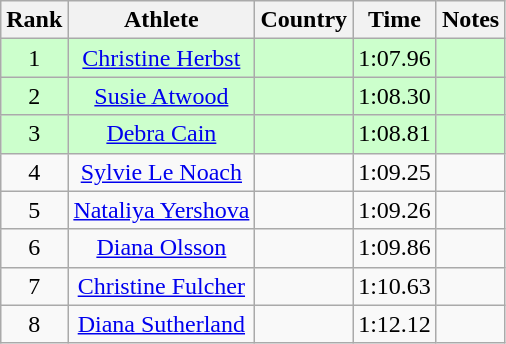<table class="wikitable sortable" style="text-align:center">
<tr>
<th>Rank</th>
<th>Athlete</th>
<th>Country</th>
<th>Time</th>
<th>Notes</th>
</tr>
<tr bgcolor=ccffcc>
<td>1</td>
<td><a href='#'>Christine Herbst</a></td>
<td align=left></td>
<td>1:07.96</td>
<td></td>
</tr>
<tr bgcolor=ccffcc>
<td>2</td>
<td><a href='#'>Susie Atwood</a></td>
<td align=left></td>
<td>1:08.30</td>
<td></td>
</tr>
<tr bgcolor=ccffcc>
<td>3</td>
<td><a href='#'>Debra Cain</a></td>
<td align=left></td>
<td>1:08.81</td>
<td></td>
</tr>
<tr>
<td>4</td>
<td><a href='#'>Sylvie Le Noach</a></td>
<td align=left></td>
<td>1:09.25</td>
<td></td>
</tr>
<tr>
<td>5</td>
<td><a href='#'>Nataliya Yershova</a></td>
<td align=left></td>
<td>1:09.26</td>
<td></td>
</tr>
<tr>
<td>6</td>
<td><a href='#'>Diana Olsson</a></td>
<td align=left></td>
<td>1:09.86</td>
<td></td>
</tr>
<tr>
<td>7</td>
<td><a href='#'>Christine Fulcher</a></td>
<td align=left></td>
<td>1:10.63</td>
<td></td>
</tr>
<tr>
<td>8</td>
<td><a href='#'>Diana Sutherland</a></td>
<td align=left></td>
<td>1:12.12</td>
<td></td>
</tr>
</table>
